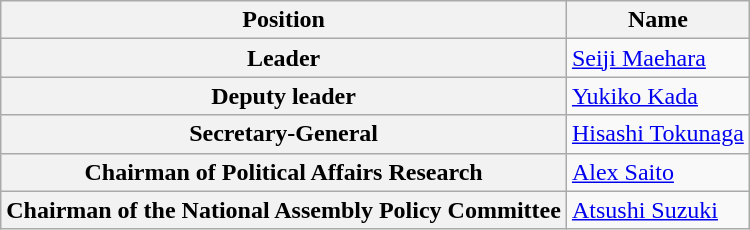<table class="wikitable sortable">
<tr>
<th scope="col">Position</th>
<th scope="col">Name</th>
</tr>
<tr>
<th>Leader</th>
<td><a href='#'>Seiji Maehara</a></td>
</tr>
<tr>
<th>Deputy leader</th>
<td><a href='#'>Yukiko Kada</a></td>
</tr>
<tr>
<th>Secretary-General</th>
<td><a href='#'>Hisashi Tokunaga</a></td>
</tr>
<tr>
<th>Chairman of Political Affairs Research</th>
<td><a href='#'>Alex Saito</a></td>
</tr>
<tr>
<th>Chairman of the National Assembly Policy Committee</th>
<td><a href='#'>Atsushi Suzuki</a></td>
</tr>
</table>
